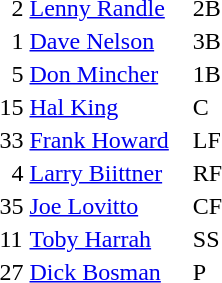<table>
<tr>
<td>  2</td>
<td><a href='#'>Lenny Randle</a></td>
<td>2B</td>
</tr>
<tr>
<td>  1</td>
<td><a href='#'>Dave Nelson</a></td>
<td>3B</td>
</tr>
<tr>
<td>  5</td>
<td><a href='#'>Don Mincher</a></td>
<td>1B</td>
</tr>
<tr>
<td>15</td>
<td><a href='#'>Hal King</a></td>
<td>C</td>
</tr>
<tr>
<td>33</td>
<td><a href='#'>Frank Howard</a>   </td>
<td>LF</td>
</tr>
<tr>
<td>  4</td>
<td><a href='#'>Larry Biittner</a>   </td>
<td>RF</td>
</tr>
<tr>
<td>35</td>
<td><a href='#'>Joe Lovitto</a></td>
<td>CF</td>
</tr>
<tr>
<td>11</td>
<td><a href='#'>Toby Harrah</a></td>
<td>SS</td>
</tr>
<tr>
<td>27</td>
<td><a href='#'>Dick Bosman</a></td>
<td>P</td>
</tr>
<tr>
</tr>
</table>
